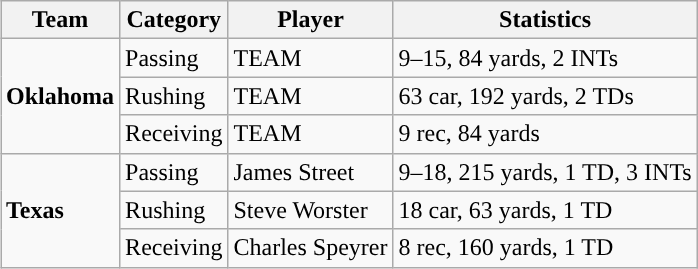<table class="wikitable" style="float: right;">
<tr>
<th>Team</th>
<th>Category</th>
<th>Player</th>
<th>Statistics</th>
</tr>
<tr>
<td rowspan=3><strong>Oklahoma</strong></td>
<td>Passing</td>
<td>TEAM</td>
<td>9–15, 84 yards, 2 INTs</td>
</tr>
<tr>
<td>Rushing</td>
<td>TEAM</td>
<td>63 car, 192 yards, 2 TDs</td>
</tr>
<tr>
<td>Receiving</td>
<td>TEAM</td>
<td>9 rec, 84 yards</td>
</tr>
<tr>
<td rowspan=3><strong>Texas</strong></td>
<td>Passing</td>
<td>James Street</td>
<td>9–18, 215 yards, 1 TD, 3 INTs</td>
</tr>
<tr>
<td>Rushing</td>
<td>Steve Worster</td>
<td>18 car, 63 yards, 1 TD</td>
</tr>
<tr>
<td>Receiving</td>
<td>Charles Speyrer</td>
<td>8 rec, 160 yards, 1 TD</td>
</tr>
</table>
